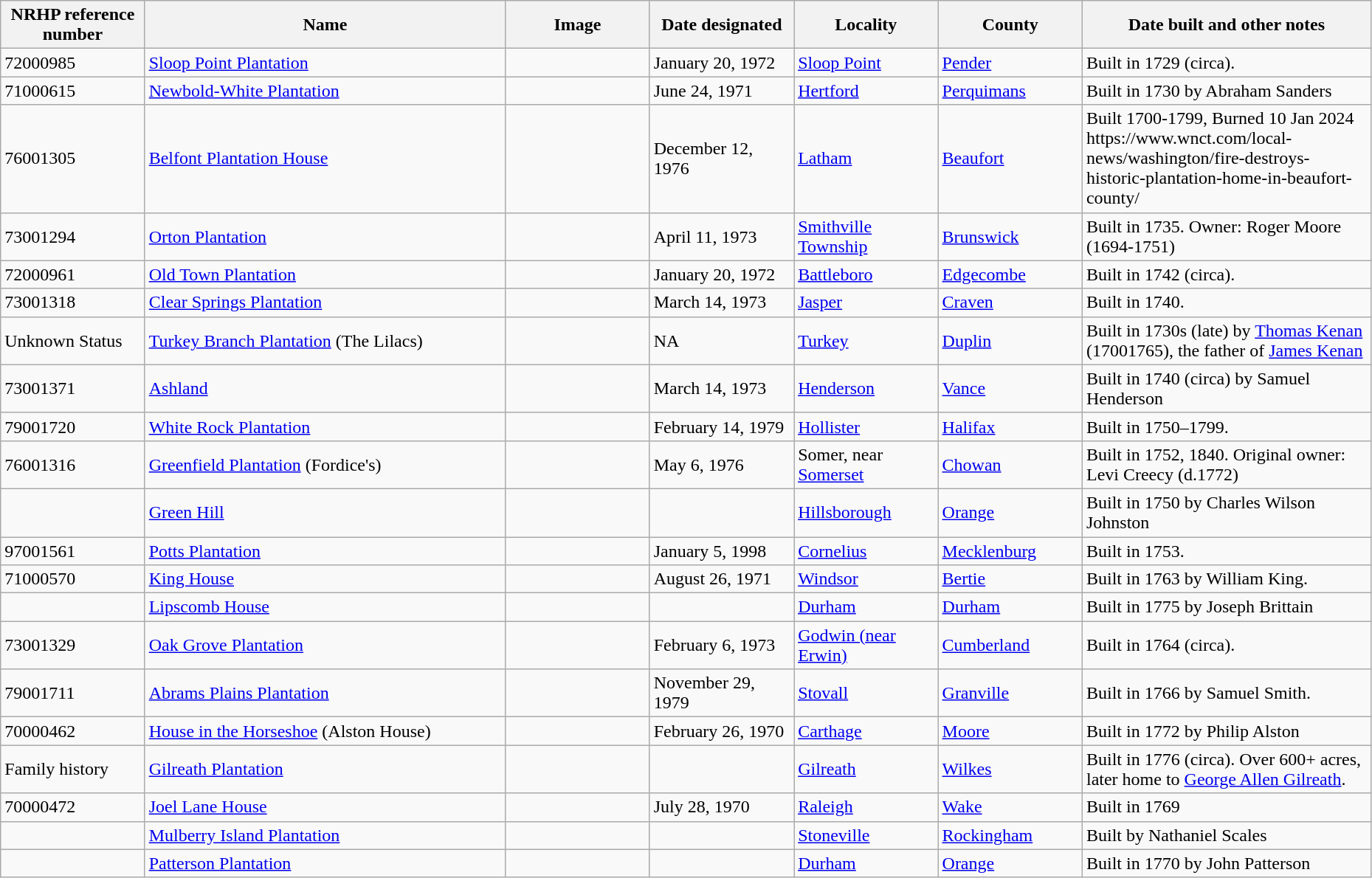<table class="wikitable sortable" style="width:98%">
<tr>
<th style="width:10%;"><strong>NRHP reference number</strong></th>
<th style="width:25%;"><strong>Name</strong></th>
<th style="width:10%;" class="unsortable"><strong>Image</strong></th>
<th style="width:10%;"><strong>Date designated</strong></th>
<th style="width:10%;"><strong>Locality</strong></th>
<th style="width:10%;"><strong>County</strong></th>
<th style="width:20%;"><strong>Date built and other notes</strong></th>
</tr>
<tr>
<td>72000985</td>
<td><a href='#'>Sloop Point Plantation</a></td>
<td></td>
<td>January 20, 1972</td>
<td><a href='#'>Sloop Point</a></td>
<td><a href='#'>Pender</a></td>
<td>Built in 1729 (circa).</td>
</tr>
<tr>
<td>71000615</td>
<td><a href='#'>Newbold-White Plantation</a></td>
<td></td>
<td>June 24, 1971</td>
<td><a href='#'>Hertford</a></td>
<td><a href='#'>Perquimans</a></td>
<td>Built in 1730 by Abraham Sanders</td>
</tr>
<tr>
<td>76001305</td>
<td><a href='#'>Belfont Plantation House</a></td>
<td></td>
<td>December 12, 1976</td>
<td><a href='#'>Latham</a><br><small></small></td>
<td><a href='#'>Beaufort</a></td>
<td>Built 1700-1799, Burned 10 Jan 2024 https://www.wnct.com/local-news/washington/fire-destroys-historic-plantation-home-in-beaufort-county/</td>
</tr>
<tr>
<td>73001294</td>
<td><a href='#'>Orton Plantation</a></td>
<td></td>
<td>April 11, 1973</td>
<td><a href='#'>Smithville Township</a><br><small></small></td>
<td><a href='#'>Brunswick</a></td>
<td>Built in 1735. Owner: Roger Moore (1694-1751)</td>
</tr>
<tr>
<td>72000961</td>
<td><a href='#'>Old Town Plantation</a></td>
<td></td>
<td>January 20, 1972</td>
<td><a href='#'>Battleboro</a><br><small></small></td>
<td><a href='#'>Edgecombe</a></td>
<td>Built in 1742 (circa).</td>
</tr>
<tr>
<td>73001318</td>
<td><a href='#'>Clear Springs Plantation</a></td>
<td></td>
<td>March 14, 1973</td>
<td><a href='#'>Jasper</a><br><small></small></td>
<td><a href='#'>Craven</a></td>
<td>Built in 1740.</td>
</tr>
<tr>
<td>Unknown Status</td>
<td><a href='#'>Turkey Branch Plantation</a> (The Lilacs)</td>
<td></td>
<td>NA</td>
<td><a href='#'>Turkey</a><br><small></small></td>
<td><a href='#'>Duplin</a></td>
<td>Built in 1730s (late) by <a href='#'>Thomas Kenan</a> (17001765), the father of <a href='#'>James Kenan</a></td>
</tr>
<tr>
<td>73001371</td>
<td><a href='#'>Ashland</a></td>
<td></td>
<td>March 14, 1973</td>
<td><a href='#'>Henderson</a><br><small></small></td>
<td><a href='#'>Vance</a></td>
<td>Built in 1740 (circa) by Samuel Henderson</td>
</tr>
<tr>
<td>79001720</td>
<td><a href='#'>White Rock Plantation</a></td>
<td></td>
<td>February 14, 1979</td>
<td><a href='#'>Hollister</a><br><small></small></td>
<td><a href='#'>Halifax</a></td>
<td>Built in 1750–1799.</td>
</tr>
<tr>
<td>76001316</td>
<td><a href='#'>Greenfield Plantation</a> (Fordice's)</td>
<td></td>
<td>May 6, 1976</td>
<td>Somer, near <a href='#'>Somerset</a><br><small></small></td>
<td><a href='#'>Chowan</a></td>
<td>Built in 1752, 1840. Original owner:  Levi Creecy (d.1772)</td>
</tr>
<tr>
<td></td>
<td><a href='#'>Green Hill</a></td>
<td></td>
<td></td>
<td><a href='#'>Hillsborough</a></td>
<td><a href='#'>Orange</a></td>
<td>Built in 1750 by Charles Wilson Johnston</td>
</tr>
<tr>
<td>97001561</td>
<td><a href='#'>Potts Plantation</a></td>
<td></td>
<td>January 5, 1998</td>
<td><a href='#'>Cornelius</a><br><small></small></td>
<td><a href='#'>Mecklenburg</a></td>
<td>Built in 1753.</td>
</tr>
<tr>
<td>71000570</td>
<td><a href='#'>King House</a></td>
<td></td>
<td>August 26, 1971</td>
<td><a href='#'>Windsor</a><br><small></small></td>
<td><a href='#'>Bertie</a></td>
<td>Built in 1763 by William King.</td>
</tr>
<tr>
<td></td>
<td><a href='#'>Lipscomb House</a></td>
<td></td>
<td></td>
<td><a href='#'>Durham</a></td>
<td><a href='#'>Durham</a></td>
<td>Built in 1775 by Joseph Brittain</td>
</tr>
<tr>
<td>73001329</td>
<td><a href='#'>Oak Grove Plantation</a></td>
<td></td>
<td>February 6, 1973</td>
<td><a href='#'>Godwin (near Erwin)</a><br><small></small></td>
<td><a href='#'>Cumberland</a></td>
<td>Built in 1764 (circa).</td>
</tr>
<tr>
<td>79001711</td>
<td><a href='#'>Abrams Plains Plantation</a></td>
<td></td>
<td>November 29, 1979</td>
<td><a href='#'>Stovall</a><br><small></small></td>
<td><a href='#'>Granville</a></td>
<td>Built in 1766 by Samuel Smith.</td>
</tr>
<tr>
<td>70000462</td>
<td><a href='#'>House in the Horseshoe</a> (Alston House)</td>
<td></td>
<td>February 26, 1970</td>
<td><a href='#'>Carthage</a><br><small></small></td>
<td><a href='#'>Moore</a></td>
<td>Built in 1772 by Philip Alston</td>
</tr>
<tr>
<td>Family history</td>
<td data-sort-value="Gilreath Plantation"><a href='#'>Gilreath Plantation</a></td>
<td></td>
<td></td>
<td><a href='#'>Gilreath</a></td>
<td><a href='#'>Wilkes</a></td>
<td>Built in 1776 (circa). Over 600+ acres, later home to <a href='#'>George Allen Gilreath</a>.</td>
</tr>
<tr>
<td>70000472</td>
<td><a href='#'>Joel Lane House</a></td>
<td></td>
<td>July 28, 1970</td>
<td><a href='#'>Raleigh</a></td>
<td><a href='#'>Wake</a></td>
<td>Built in 1769</td>
</tr>
<tr>
<td></td>
<td><a href='#'>Mulberry Island Plantation</a></td>
<td></td>
<td></td>
<td><a href='#'>Stoneville</a></td>
<td><a href='#'>Rockingham</a></td>
<td>Built by Nathaniel Scales</td>
</tr>
<tr>
<td></td>
<td><a href='#'>Patterson Plantation</a></td>
<td></td>
<td></td>
<td><a href='#'>Durham</a></td>
<td><a href='#'>Orange</a></td>
<td>Built in 1770 by John Patterson</td>
</tr>
</table>
